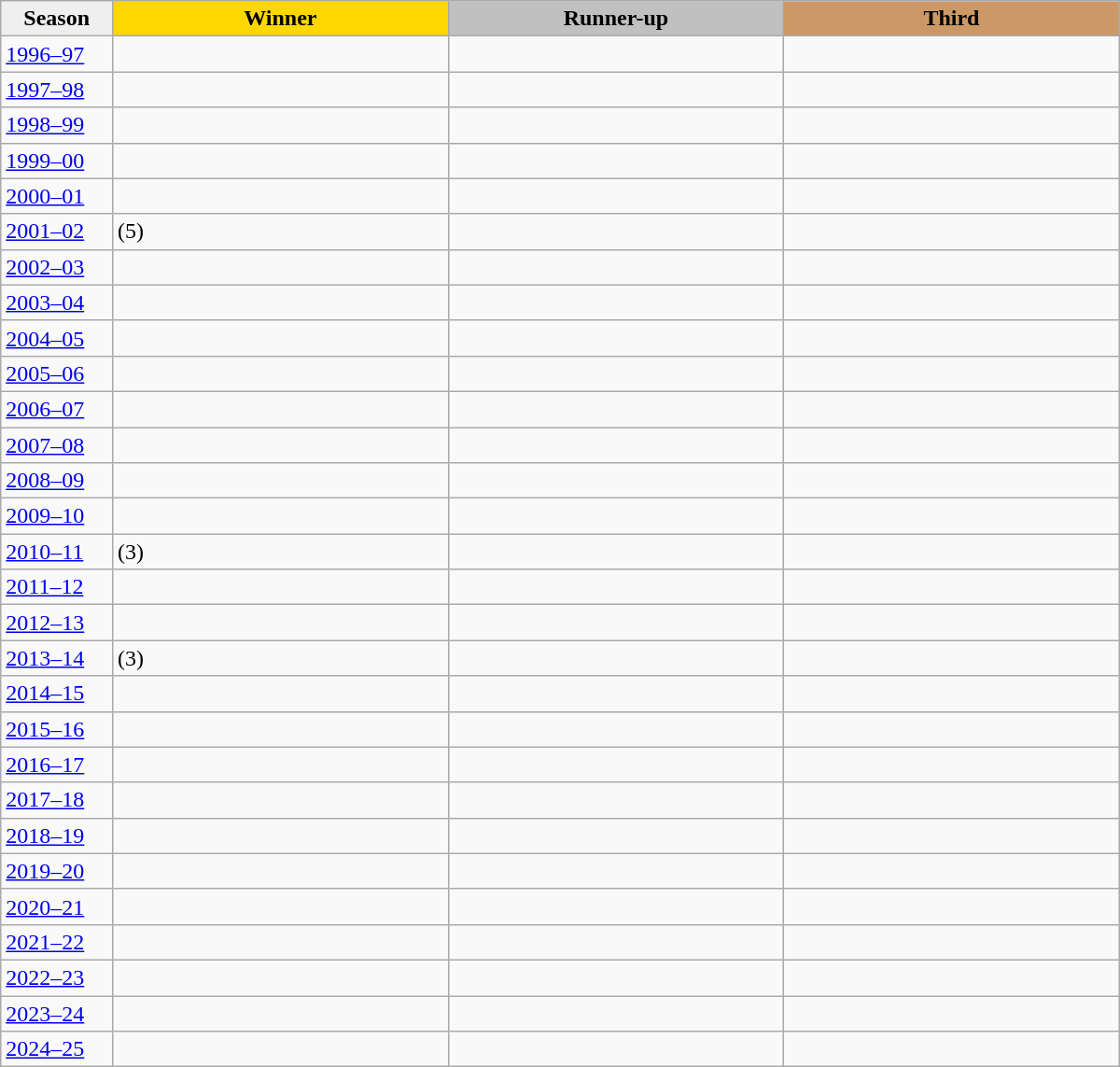<table class="wikitable sortable" style="width:800px;">
<tr>
<th style="width:10%; background:#efefef;">Season</th>
<th style="width:30%; background:gold">Winner</th>
<th style="width:30%; background:silver">Runner-up</th>
<th style="width:30%; background:#CC9966">Third</th>
</tr>
<tr>
<td><a href='#'>1996–97</a></td>
<td></td>
<td></td>
<td></td>
</tr>
<tr>
<td><a href='#'>1997–98</a></td>
<td></td>
<td></td>
<td></td>
</tr>
<tr>
<td><a href='#'>1998–99</a></td>
<td></td>
<td></td>
<td></td>
</tr>
<tr>
<td><a href='#'>1999–00</a></td>
<td></td>
<td></td>
<td></td>
</tr>
<tr>
<td><a href='#'>2000–01</a></td>
<td></td>
<td></td>
<td></td>
</tr>
<tr>
<td><a href='#'>2001–02</a></td>
<td> (5)</td>
<td></td>
<td></td>
</tr>
<tr>
<td><a href='#'>2002–03</a></td>
<td></td>
<td></td>
<td></td>
</tr>
<tr>
<td><a href='#'>2003–04</a></td>
<td></td>
<td></td>
<td></td>
</tr>
<tr>
<td><a href='#'>2004–05</a></td>
<td></td>
<td></td>
<td></td>
</tr>
<tr>
<td><a href='#'>2005–06</a></td>
<td></td>
<td></td>
<td></td>
</tr>
<tr>
<td><a href='#'>2006–07</a></td>
<td></td>
<td></td>
<td></td>
</tr>
<tr>
<td><a href='#'>2007–08</a></td>
<td></td>
<td></td>
<td></td>
</tr>
<tr>
<td><a href='#'>2008–09</a></td>
<td></td>
<td></td>
<td></td>
</tr>
<tr>
<td><a href='#'>2009–10</a></td>
<td></td>
<td></td>
<td></td>
</tr>
<tr>
<td><a href='#'>2010–11</a></td>
<td> (3)</td>
<td></td>
<td></td>
</tr>
<tr>
<td><a href='#'>2011–12</a></td>
<td></td>
<td></td>
<td></td>
</tr>
<tr>
<td><a href='#'>2012–13</a></td>
<td></td>
<td></td>
<td></td>
</tr>
<tr>
<td><a href='#'>2013–14</a></td>
<td> (3)</td>
<td></td>
<td></td>
</tr>
<tr>
<td><a href='#'>2014–15</a></td>
<td></td>
<td></td>
<td></td>
</tr>
<tr>
<td><a href='#'>2015–16</a></td>
<td></td>
<td></td>
<td></td>
</tr>
<tr>
<td><a href='#'>2016–17</a></td>
<td></td>
<td></td>
<td></td>
</tr>
<tr>
<td><a href='#'>2017–18</a></td>
<td></td>
<td></td>
<td></td>
</tr>
<tr>
<td><a href='#'>2018–19</a></td>
<td></td>
<td></td>
<td></td>
</tr>
<tr>
<td><a href='#'>2019–20</a></td>
<td></td>
<td></td>
<td></td>
</tr>
<tr>
<td><a href='#'>2020–21</a></td>
<td></td>
<td></td>
<td></td>
</tr>
<tr>
<td><a href='#'>2021–22</a></td>
<td></td>
<td></td>
<td></td>
</tr>
<tr>
<td><a href='#'>2022–23</a></td>
<td></td>
<td></td>
<td></td>
</tr>
<tr>
<td><a href='#'>2023–24</a></td>
<td></td>
<td></td>
<td></td>
</tr>
<tr>
<td><a href='#'>2024–25</a></td>
<td></td>
<td></td>
<td></td>
</tr>
</table>
